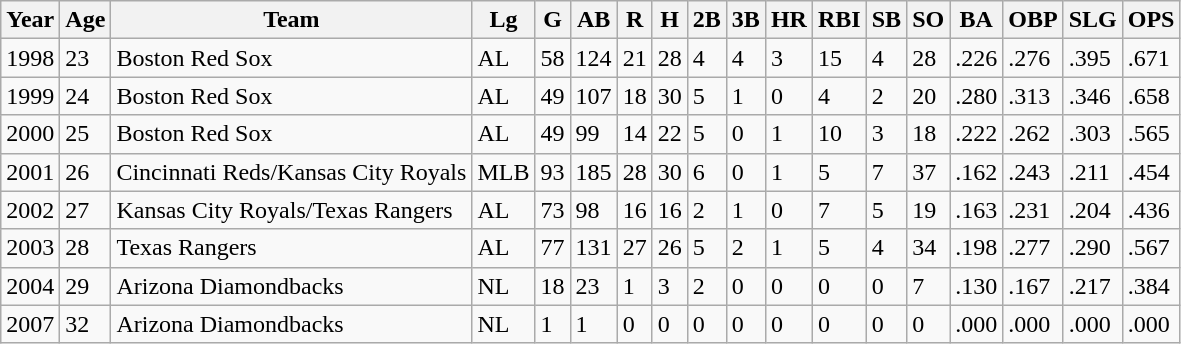<table class="wikitable">
<tr>
<th>Year</th>
<th>Age</th>
<th>Team</th>
<th>Lg</th>
<th>G</th>
<th>AB</th>
<th>R</th>
<th>H</th>
<th>2B</th>
<th>3B</th>
<th>HR</th>
<th>RBI</th>
<th>SB</th>
<th>SO</th>
<th>BA</th>
<th>OBP</th>
<th>SLG</th>
<th>OPS</th>
</tr>
<tr>
<td>1998</td>
<td>23</td>
<td>Boston Red Sox</td>
<td>AL</td>
<td>58</td>
<td>124</td>
<td>21</td>
<td>28</td>
<td>4</td>
<td>4</td>
<td>3</td>
<td>15</td>
<td>4</td>
<td>28</td>
<td>.226</td>
<td>.276</td>
<td>.395</td>
<td>.671</td>
</tr>
<tr>
<td>1999</td>
<td>24</td>
<td>Boston Red Sox</td>
<td>AL</td>
<td>49</td>
<td>107</td>
<td>18</td>
<td>30</td>
<td>5</td>
<td>1</td>
<td>0</td>
<td>4</td>
<td>2</td>
<td>20</td>
<td>.280</td>
<td>.313</td>
<td>.346</td>
<td>.658</td>
</tr>
<tr>
<td>2000</td>
<td>25</td>
<td>Boston Red Sox</td>
<td>AL</td>
<td>49</td>
<td>99</td>
<td>14</td>
<td>22</td>
<td>5</td>
<td>0</td>
<td>1</td>
<td>10</td>
<td>3</td>
<td>18</td>
<td>.222</td>
<td>.262</td>
<td>.303</td>
<td>.565</td>
</tr>
<tr>
<td>2001</td>
<td>26</td>
<td>Cincinnati Reds/Kansas City Royals</td>
<td>MLB</td>
<td>93</td>
<td>185</td>
<td>28</td>
<td>30</td>
<td>6</td>
<td>0</td>
<td>1</td>
<td>5</td>
<td>7</td>
<td>37</td>
<td>.162</td>
<td>.243</td>
<td>.211</td>
<td>.454</td>
</tr>
<tr>
<td>2002</td>
<td>27</td>
<td>Kansas City Royals/Texas Rangers</td>
<td>AL</td>
<td>73</td>
<td>98</td>
<td>16</td>
<td>16</td>
<td>2</td>
<td>1</td>
<td>0</td>
<td>7</td>
<td>5</td>
<td>19</td>
<td>.163</td>
<td>.231</td>
<td>.204</td>
<td>.436</td>
</tr>
<tr>
<td>2003</td>
<td>28</td>
<td>Texas Rangers</td>
<td>AL</td>
<td>77</td>
<td>131</td>
<td>27</td>
<td>26</td>
<td>5</td>
<td>2</td>
<td>1</td>
<td>5</td>
<td>4</td>
<td>34</td>
<td>.198</td>
<td>.277</td>
<td>.290</td>
<td>.567</td>
</tr>
<tr>
<td>2004</td>
<td>29</td>
<td>Arizona Diamondbacks</td>
<td>NL</td>
<td>18</td>
<td>23</td>
<td>1</td>
<td>3</td>
<td>2</td>
<td>0</td>
<td>0</td>
<td>0</td>
<td>0</td>
<td>7</td>
<td>.130</td>
<td>.167</td>
<td>.217</td>
<td>.384</td>
</tr>
<tr>
<td>2007</td>
<td>32</td>
<td>Arizona Diamondbacks</td>
<td>NL</td>
<td>1</td>
<td>1</td>
<td>0</td>
<td>0</td>
<td>0</td>
<td>0</td>
<td>0</td>
<td>0</td>
<td>0</td>
<td>0</td>
<td>.000</td>
<td>.000</td>
<td>.000</td>
<td>.000</td>
</tr>
</table>
